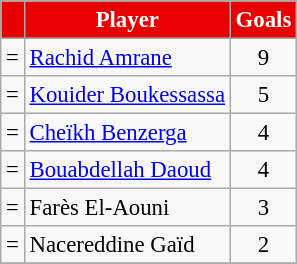<table border="0" class="wikitable" style="text-align:center;font-size:95%">
<tr>
<th scope=col style="color:#FFFFFF; background:#E60000;"></th>
<th scope=col style="color:#FFFFFF; background:#E60000;">Player</th>
<th scope=col style="color:#FFFFFF; background:#E60000;">Goals</th>
</tr>
<tr>
<td align=left>=</td>
<td align=left> <a href='#'>Rachid Amrane</a></td>
<td align=center>9</td>
</tr>
<tr>
<td align=left>=</td>
<td align=left> <a href='#'>Kouider Boukessassa</a></td>
<td align=center>5</td>
</tr>
<tr>
<td align=left>=</td>
<td align=left> <a href='#'>Cheïkh Benzerga</a></td>
<td align=center>4</td>
</tr>
<tr>
<td align=left>=</td>
<td align=left> <a href='#'>Bouabdellah Daoud</a></td>
<td align=center>4</td>
</tr>
<tr>
<td align=left>=</td>
<td align=left> Farès El-Aouni</td>
<td align=center>3</td>
</tr>
<tr>
<td align=left>=</td>
<td align=left> Nacereddine Gaïd</td>
<td align=center>2</td>
</tr>
<tr>
</tr>
</table>
